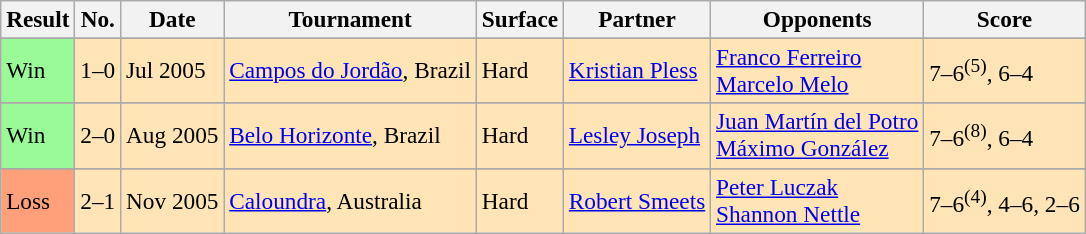<table class="sortable wikitable" style=font-size:97%>
<tr>
<th>Result</th>
<th>No.</th>
<th>Date</th>
<th>Tournament</th>
<th>Surface</th>
<th>Partner</th>
<th>Opponents</th>
<th>Score</th>
</tr>
<tr>
</tr>
<tr bgcolor=moccasin>
<td style="background:#98fb98;">Win</td>
<td>1–0</td>
<td>Jul 2005</td>
<td><a href='#'>Campos do Jordão</a>, Brazil</td>
<td>Hard</td>
<td> <a href='#'>Kristian Pless</a></td>
<td> <a href='#'>Franco Ferreiro</a><br> <a href='#'>Marcelo Melo</a></td>
<td>7–6<sup>(5)</sup>, 6–4</td>
</tr>
<tr>
</tr>
<tr bgcolor=moccasin>
<td style="background:#98fb98;">Win</td>
<td>2–0</td>
<td>Aug 2005</td>
<td><a href='#'>Belo Horizonte</a>, Brazil</td>
<td>Hard</td>
<td> <a href='#'>Lesley Joseph</a></td>
<td> <a href='#'>Juan Martín del Potro</a><br> <a href='#'>Máximo González</a></td>
<td>7–6<sup>(8)</sup>, 6–4</td>
</tr>
<tr>
</tr>
<tr bgcolor=moccasin>
<td style="background:#ffa07a;">Loss</td>
<td>2–1</td>
<td>Nov 2005</td>
<td><a href='#'>Caloundra</a>, Australia</td>
<td>Hard</td>
<td> <a href='#'>Robert Smeets</a></td>
<td> <a href='#'>Peter Luczak</a><br> <a href='#'>Shannon Nettle</a></td>
<td>7–6<sup>(4)</sup>, 4–6, 2–6</td>
</tr>
</table>
